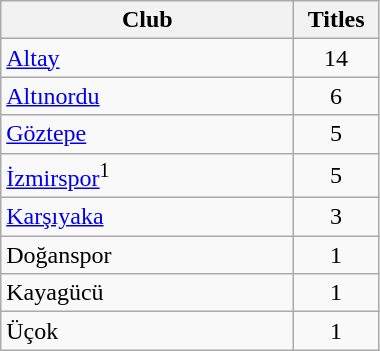<table class="wikitable" width=20%>
<tr>
<th width=50%>Club</th>
<th width=8%>Titles</th>
</tr>
<tr>
<td><a href='#'>Altay</a></td>
<td style="text-align:center;">14</td>
</tr>
<tr>
<td><a href='#'>Altınordu</a></td>
<td style="text-align:center;">6</td>
</tr>
<tr>
<td><a href='#'>Göztepe</a></td>
<td style="text-align:center;">5</td>
</tr>
<tr>
<td><a href='#'>İzmirspor</a><sup>1</sup></td>
<td style="text-align:center;">5</td>
</tr>
<tr>
<td><a href='#'>Karşıyaka</a></td>
<td style="text-align:center;">3</td>
</tr>
<tr>
<td>Doğanspor</td>
<td style="text-align:center;">1</td>
</tr>
<tr>
<td>Kayagücü</td>
<td style="text-align:center;">1</td>
</tr>
<tr>
<td>Üçok</td>
<td style="text-align:center;">1</td>
</tr>
</table>
